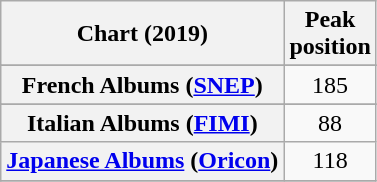<table class="wikitable sortable plainrowheaders" style="text-align:center;">
<tr>
<th>Chart (2019)</th>
<th>Peak<br>position</th>
</tr>
<tr>
</tr>
<tr>
<th scope="row">French Albums (<a href='#'>SNEP</a>)</th>
<td>185</td>
</tr>
<tr>
</tr>
<tr>
<th scope="row">Italian Albums (<a href='#'>FIMI</a>)</th>
<td>88</td>
</tr>
<tr>
<th scope="row"><a href='#'>Japanese Albums</a> (<a href='#'>Oricon</a>)</th>
<td align="center">118</td>
</tr>
<tr>
</tr>
</table>
